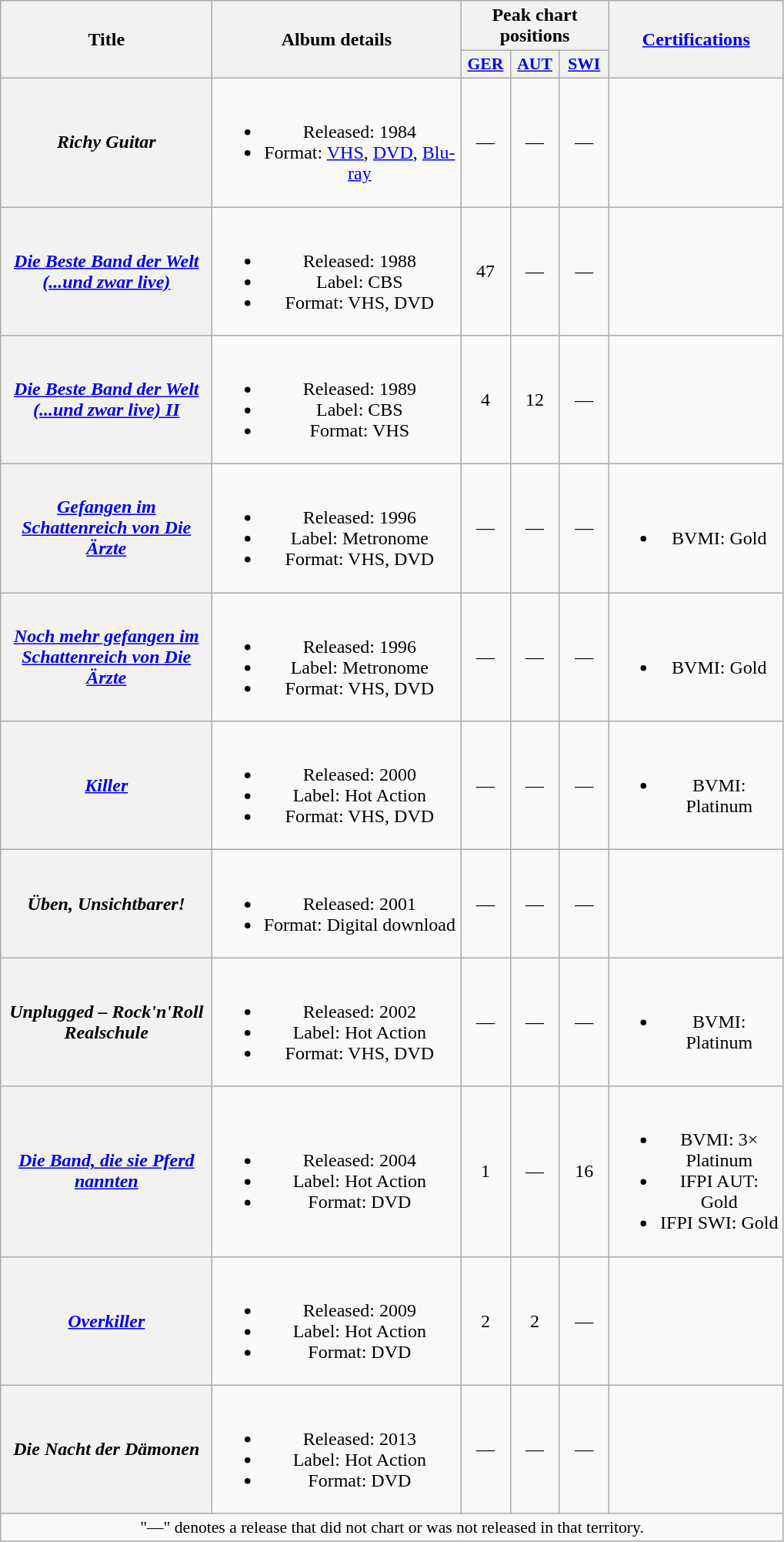<table class="wikitable plainrowheaders" style="text-align:center;">
<tr>
<th scope="col" rowspan="2" style="width:11em;">Title</th>
<th scope="col" rowspan="2" style="width:13em;">Album details</th>
<th scope="col" colspan="3">Peak chart positions</th>
<th scope="col" rowspan="2" style="width:9em;"><a href='#'>Certifications</a></th>
</tr>
<tr>
<th scope="col" style="width:2.5em;font-size:90%;"><a href='#'>GER</a><br></th>
<th scope="col" style="width:2.5em;font-size:90%;"><a href='#'>AUT</a><br></th>
<th scope="col" style="width:2.5em;font-size:90%;"><a href='#'>SWI</a><br></th>
</tr>
<tr>
<th scope="row"><em>Richy Guitar</em></th>
<td><br><ul><li>Released: 1984</li><li>Format: <a href='#'>VHS</a>, <a href='#'>DVD</a>, <a href='#'>Blu-ray</a></li></ul></td>
<td>—</td>
<td>—</td>
<td>—</td>
<td></td>
</tr>
<tr>
<th scope="row"><em><a href='#'>Die Beste Band der Welt (...und zwar live)</a></em></th>
<td><br><ul><li>Released: 1988</li><li>Label: CBS</li><li>Format: VHS, DVD</li></ul></td>
<td>47</td>
<td>—</td>
<td>—</td>
<td></td>
</tr>
<tr>
<th scope="row"><em><a href='#'>Die Beste Band der Welt (...und zwar live) II</a></em></th>
<td><br><ul><li>Released: 1989</li><li>Label: CBS</li><li>Format: VHS</li></ul></td>
<td>4</td>
<td>12</td>
<td>—</td>
<td></td>
</tr>
<tr>
<th scope="row"><em><a href='#'>Gefangen im Schattenreich von Die Ärzte</a></em></th>
<td><br><ul><li>Released: 1996</li><li>Label: Metronome</li><li>Format: VHS, DVD</li></ul></td>
<td>—</td>
<td>—</td>
<td>—</td>
<td><br><ul><li>BVMI: Gold</li></ul></td>
</tr>
<tr>
<th scope="row"><em><a href='#'>Noch mehr gefangen im Schattenreich von Die Ärzte</a></em></th>
<td><br><ul><li>Released: 1996</li><li>Label: Metronome</li><li>Format: VHS, DVD</li></ul></td>
<td>—</td>
<td>—</td>
<td>—</td>
<td><br><ul><li>BVMI: Gold</li></ul></td>
</tr>
<tr>
<th scope="row"><em><a href='#'>Killer</a></em></th>
<td><br><ul><li>Released: 2000</li><li>Label: Hot Action</li><li>Format: VHS, DVD</li></ul></td>
<td>—</td>
<td>—</td>
<td>—</td>
<td><br><ul><li>BVMI: Platinum</li></ul></td>
</tr>
<tr>
<th scope="row"><em>Üben, Unsichtbarer!</em></th>
<td><br><ul><li>Released: 2001</li><li>Format: Digital download</li></ul></td>
<td>—</td>
<td>—</td>
<td>—</td>
<td></td>
</tr>
<tr>
<th scope="row"><em>Unplugged – Rock'n'Roll Realschule</em></th>
<td><br><ul><li>Released: 2002</li><li>Label: Hot Action</li><li>Format: VHS, DVD</li></ul></td>
<td>—</td>
<td>—</td>
<td>—</td>
<td><br><ul><li>BVMI: Platinum</li></ul></td>
</tr>
<tr>
<th scope="row"><em><a href='#'>Die Band, die sie Pferd nannten</a></em></th>
<td><br><ul><li>Released: 2004</li><li>Label: Hot Action</li><li>Format: DVD</li></ul></td>
<td>1</td>
<td>—</td>
<td>16</td>
<td><br><ul><li>BVMI: 3× Platinum</li><li>IFPI AUT: Gold</li><li>IFPI SWI: Gold</li></ul></td>
</tr>
<tr>
<th scope="row"><em><a href='#'>Overkiller</a></em></th>
<td><br><ul><li>Released: 2009</li><li>Label: Hot Action</li><li>Format: DVD</li></ul></td>
<td>2</td>
<td>2</td>
<td>—</td>
<td></td>
</tr>
<tr>
<th scope="row"><em>Die Nacht der Dämonen</em></th>
<td><br><ul><li>Released: 2013</li><li>Label: Hot Action</li><li>Format: DVD</li></ul></td>
<td>—</td>
<td>—</td>
<td>—</td>
<td></td>
</tr>
<tr>
<td colspan="15" style="font-size:90%">"—" denotes a release that did not chart or was not released in that territory.</td>
</tr>
</table>
